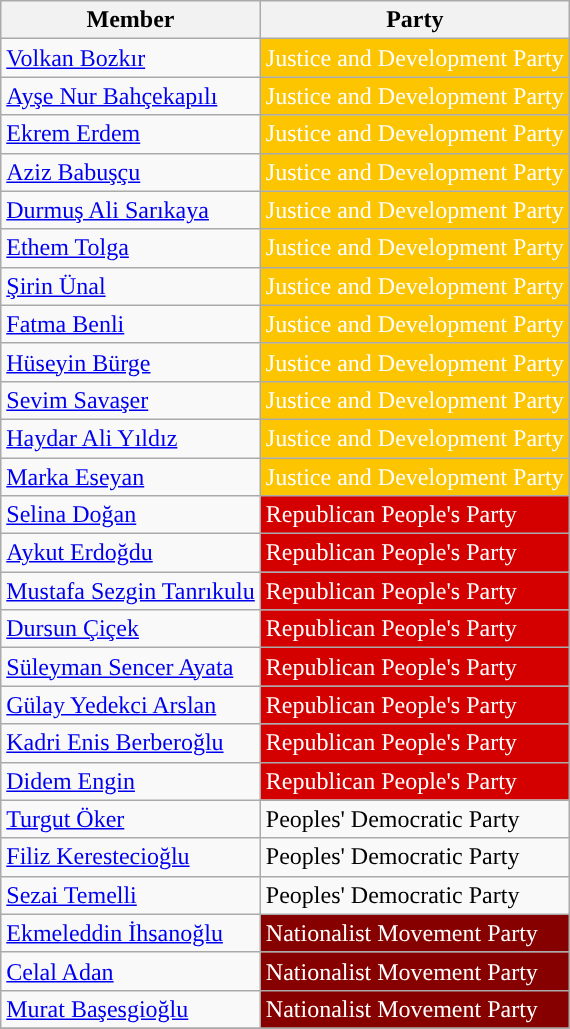<table class="wikitable">
<tr>
<th>Member</th>
<th>Party</th>
</tr>
<tr>
<td><a href='#'>Volkan Bozkır</a></td>
<td style="background:#FDC400; color:white">Justice and Development Party</td>
</tr>
<tr>
<td><a href='#'>Ayşe Nur Bahçekapılı</a></td>
<td style="background:#FDC400; color:white">Justice and Development Party</td>
</tr>
<tr>
<td><a href='#'>Ekrem Erdem</a></td>
<td style="background:#FDC400; color:white">Justice and Development Party</td>
</tr>
<tr>
<td><a href='#'>Aziz Babuşçu</a></td>
<td style="background:#FDC400; color:white">Justice and Development Party</td>
</tr>
<tr>
<td><a href='#'>Durmuş Ali Sarıkaya</a></td>
<td style="background:#FDC400; color:white">Justice and Development Party</td>
</tr>
<tr>
<td><a href='#'>Ethem Tolga</a></td>
<td style="background:#FDC400; color:white">Justice and Development Party</td>
</tr>
<tr>
<td><a href='#'>Şirin Ünal</a></td>
<td style="background:#FDC400; color:white">Justice and Development Party</td>
</tr>
<tr>
<td><a href='#'>Fatma Benli</a></td>
<td style="background:#FDC400; color:white">Justice and Development Party</td>
</tr>
<tr>
<td><a href='#'>Hüseyin Bürge</a></td>
<td style="background:#FDC400; color:white">Justice and Development Party</td>
</tr>
<tr>
<td><a href='#'>Sevim Savaşer</a></td>
<td style="background:#FDC400; color:white">Justice and Development Party</td>
</tr>
<tr>
<td><a href='#'>Haydar Ali Yıldız</a></td>
<td style="background:#FDC400; color:white">Justice and Development Party</td>
</tr>
<tr>
<td><a href='#'>Marka Eseyan</a></td>
<td style="background:#FDC400; color:white">Justice and Development Party</td>
</tr>
<tr>
<td><a href='#'>Selina Doğan</a></td>
<td style="background:#D40000; color:white">Republican People's Party</td>
</tr>
<tr>
<td><a href='#'>Aykut Erdoğdu</a></td>
<td style="background:#D40000; color:white">Republican People's Party</td>
</tr>
<tr>
<td><a href='#'>Mustafa Sezgin Tanrıkulu</a></td>
<td style="background:#D40000; color:white">Republican People's Party</td>
</tr>
<tr>
<td><a href='#'>Dursun Çiçek</a></td>
<td style="background:#D40000; color:white">Republican People's Party</td>
</tr>
<tr>
<td><a href='#'>Süleyman Sencer Ayata</a></td>
<td style="background:#D40000; color:white">Republican People's Party</td>
</tr>
<tr>
<td><a href='#'>Gülay Yedekci Arslan</a></td>
<td style="background:#D40000; color:white">Republican People's Party</td>
</tr>
<tr>
<td><a href='#'>Kadri Enis Berberoğlu</a></td>
<td style="background:#D40000; color:white">Republican People's Party</td>
</tr>
<tr>
<td><a href='#'>Didem Engin</a></td>
<td style="background:#D40000; color:white">Republican People's Party</td>
</tr>
<tr>
<td><a href='#'>Turgut Öker</a></td>
<td style="background:">Peoples' Democratic Party</td>
</tr>
<tr>
<td><a href='#'>Filiz Kerestecioğlu</a></td>
<td style="background:">Peoples' Democratic Party</td>
</tr>
<tr>
<td><a href='#'>Sezai Temelli</a></td>
<td style="background:">Peoples' Democratic Party</td>
</tr>
<tr>
<td><a href='#'>Ekmeleddin İhsanoğlu</a></td>
<td style="background:#870000; color:white">Nationalist Movement Party</td>
</tr>
<tr>
<td><a href='#'>Celal Adan</a></td>
<td style="background:#870000; color:white">Nationalist Movement Party</td>
</tr>
<tr>
<td><a href='#'>Murat Başesgioğlu</a></td>
<td style="background:#870000; color:white">Nationalist Movement Party</td>
</tr>
<tr>
</tr>
</table>
